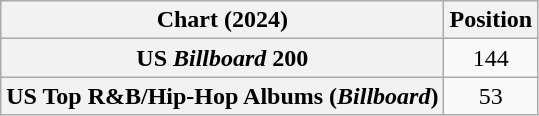<table class="wikitable sortable plainrowheaders" style="text-align:center">
<tr>
<th scope="col">Chart (2024)</th>
<th scope="col">Position</th>
</tr>
<tr>
<th scope="row">US <em>Billboard</em> 200</th>
<td>144</td>
</tr>
<tr>
<th scope="row">US Top R&B/Hip-Hop Albums (<em>Billboard</em>)</th>
<td>53</td>
</tr>
</table>
